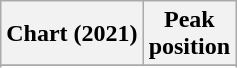<table class="wikitable sortable plainrowheaders" style="text-align:center;">
<tr>
<th>Chart (2021)</th>
<th>Peak<br>position</th>
</tr>
<tr>
</tr>
<tr>
</tr>
</table>
